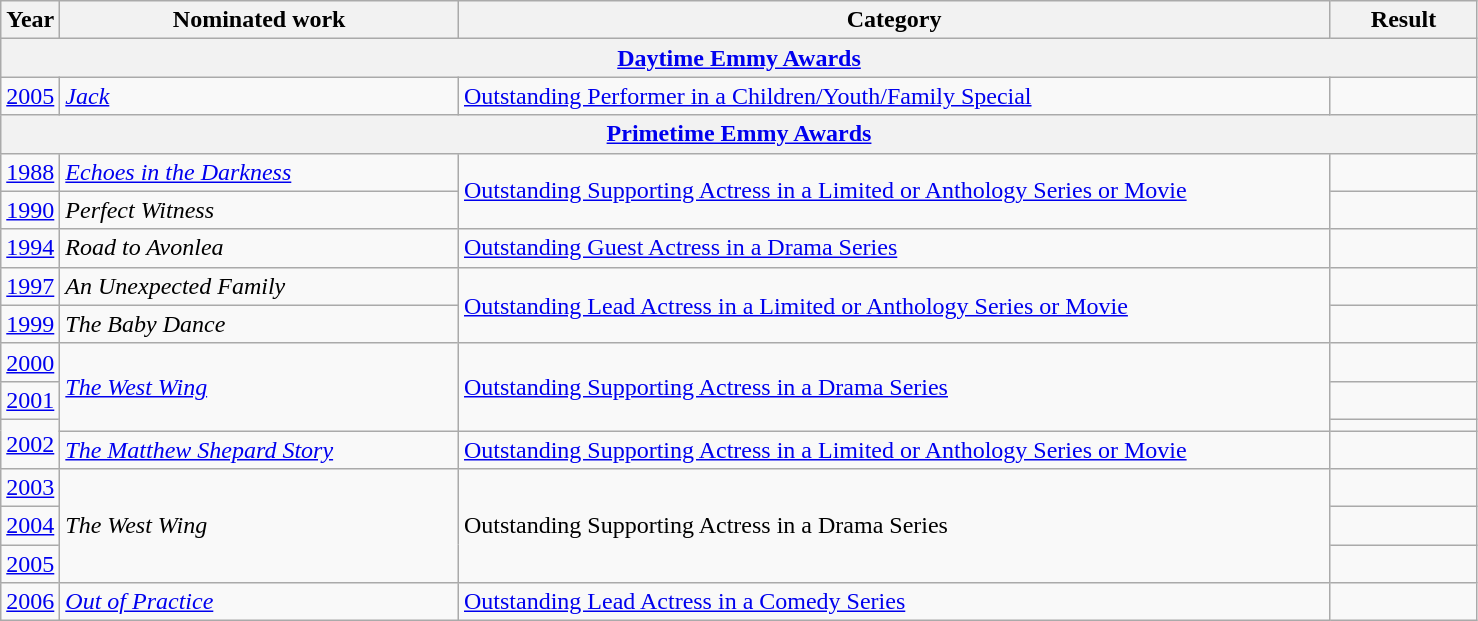<table class=wikitable>
<tr>
<th width=4%>Year</th>
<th width=27%>Nominated work</th>
<th width=59%>Category</th>
<th width=10%>Result</th>
</tr>
<tr>
<th colspan=4><a href='#'>Daytime Emmy Awards</a></th>
</tr>
<tr>
<td><a href='#'>2005</a></td>
<td><em><a href='#'>Jack</a></em></td>
<td><a href='#'>Outstanding Performer in a Children/Youth/Family Special</a></td>
<td></td>
</tr>
<tr>
<th colspan=4><a href='#'>Primetime Emmy Awards</a></th>
</tr>
<tr>
<td><a href='#'>1988</a></td>
<td><em><a href='#'>Echoes in the Darkness</a></em></td>
<td rowspan=2><a href='#'>Outstanding Supporting Actress in a Limited or Anthology Series or Movie</a></td>
<td></td>
</tr>
<tr>
<td><a href='#'>1990</a></td>
<td><em>Perfect Witness</em></td>
<td></td>
</tr>
<tr>
<td><a href='#'>1994</a></td>
<td><em>Road to Avonlea</em></td>
<td><a href='#'>Outstanding Guest Actress in a Drama Series</a></td>
<td></td>
</tr>
<tr>
<td><a href='#'>1997</a></td>
<td><em>An Unexpected Family</em></td>
<td rowspan="2"><a href='#'>Outstanding Lead Actress in a Limited or Anthology Series or Movie</a></td>
<td></td>
</tr>
<tr>
<td><a href='#'>1999</a></td>
<td><em>The Baby Dance</em></td>
<td></td>
</tr>
<tr>
<td><a href='#'>2000</a></td>
<td rowspan=3><em><a href='#'>The West Wing</a></em></td>
<td rowspan=3><a href='#'>Outstanding Supporting Actress in a Drama Series</a></td>
<td></td>
</tr>
<tr>
<td><a href='#'>2001</a></td>
<td></td>
</tr>
<tr>
<td rowspan=2><a href='#'>2002</a></td>
<td></td>
</tr>
<tr>
<td><em><a href='#'>The Matthew Shepard Story</a></em></td>
<td><a href='#'>Outstanding Supporting Actress in a Limited or Anthology Series or Movie</a></td>
<td></td>
</tr>
<tr>
<td><a href='#'>2003</a></td>
<td rowspan=3><em>The West Wing</em></td>
<td rowspan=3>Outstanding Supporting Actress in a Drama Series</td>
<td></td>
</tr>
<tr>
<td><a href='#'>2004</a></td>
<td></td>
</tr>
<tr>
<td><a href='#'>2005</a></td>
<td></td>
</tr>
<tr>
<td><a href='#'>2006</a></td>
<td><em><a href='#'>Out of Practice</a></em></td>
<td><a href='#'>Outstanding Lead Actress in a Comedy Series</a></td>
<td></td>
</tr>
</table>
